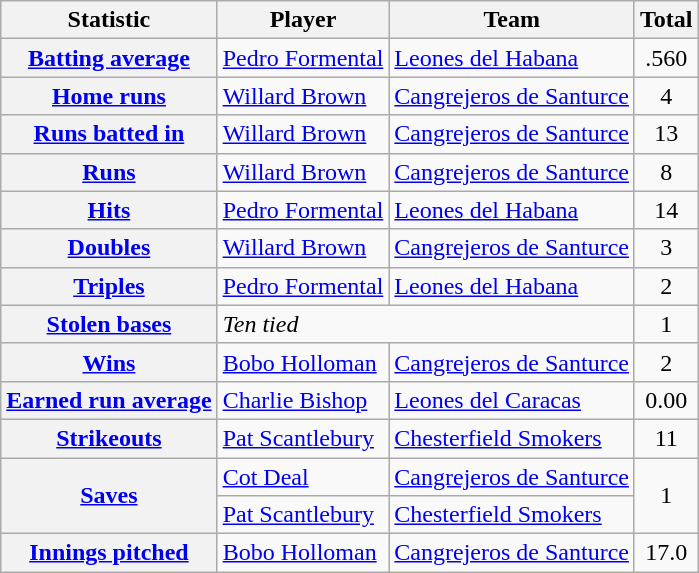<table class="wikitable plainrowheaders">
<tr>
<th scope="col">Statistic</th>
<th scope="col">Player</th>
<th scope="col">Team</th>
<th scope="col">Total</th>
</tr>
<tr>
<th scope="row"><strong><a href='#'>Batting average</a></strong></th>
<td> <a href='#'>Pedro Formental</a></td>
<td> <a href='#'>Leones del Habana</a></td>
<td align=center>.560</td>
</tr>
<tr>
<th scope="row"><strong><a href='#'>Home runs</a></strong></th>
<td> <a href='#'>Willard Brown</a></td>
<td> <a href='#'>Cangrejeros de Santurce</a></td>
<td align=center>4</td>
</tr>
<tr>
<th scope="row"><strong><a href='#'>Runs batted in</a></strong></th>
<td> <a href='#'>Willard Brown</a></td>
<td> <a href='#'>Cangrejeros de Santurce</a></td>
<td align=center>13</td>
</tr>
<tr>
<th scope="row"><strong><a href='#'>Runs</a></strong></th>
<td> <a href='#'>Willard Brown</a></td>
<td> <a href='#'>Cangrejeros de Santurce</a></td>
<td align=center>8</td>
</tr>
<tr>
<th scope="row"><strong><a href='#'>Hits</a></strong></th>
<td> <a href='#'>Pedro Formental</a></td>
<td> <a href='#'>Leones del Habana</a></td>
<td align=center>14</td>
</tr>
<tr>
<th scope="row"><strong><a href='#'>Doubles</a></strong></th>
<td> <a href='#'>Willard Brown</a></td>
<td> <a href='#'>Cangrejeros de Santurce</a></td>
<td align=center>3</td>
</tr>
<tr>
<th scope="row"><strong><a href='#'>Triples</a></strong></th>
<td> <a href='#'>Pedro Formental</a></td>
<td> <a href='#'>Leones del Habana</a></td>
<td align=center>2</td>
</tr>
<tr>
<th scope="row"><strong><a href='#'>Stolen bases</a></strong></th>
<td colspan=2><em>Ten tied</em></td>
<td align=center>1</td>
</tr>
<tr>
<th scope="row"><strong><a href='#'>Wins</a></strong></th>
<td> <a href='#'>Bobo Holloman</a></td>
<td> <a href='#'>Cangrejeros de Santurce</a></td>
<td align=center>2</td>
</tr>
<tr>
<th scope="row"><strong><a href='#'>Earned run average</a></strong></th>
<td> <a href='#'>Charlie Bishop</a></td>
<td> <a href='#'>Leones del Caracas</a></td>
<td align=center>0.00</td>
</tr>
<tr>
<th scope="row"><strong><a href='#'>Strikeouts</a></strong></th>
<td> <a href='#'>Pat Scantlebury</a></td>
<td> <a href='#'>Chesterfield Smokers</a></td>
<td align=center>11</td>
</tr>
<tr>
<th scope="row" rowspan=2><strong><a href='#'>Saves</a></strong></th>
<td> <a href='#'>Cot Deal</a></td>
<td> <a href='#'>Cangrejeros de Santurce</a></td>
<td align=center rowspan=2>1</td>
</tr>
<tr>
<td> <a href='#'>Pat Scantlebury</a></td>
<td> <a href='#'>Chesterfield Smokers</a></td>
</tr>
<tr>
<th scope="row"><strong><a href='#'>Innings pitched</a></strong></th>
<td> <a href='#'>Bobo Holloman</a></td>
<td> <a href='#'>Cangrejeros de Santurce</a></td>
<td align=center>17.0</td>
</tr>
</table>
